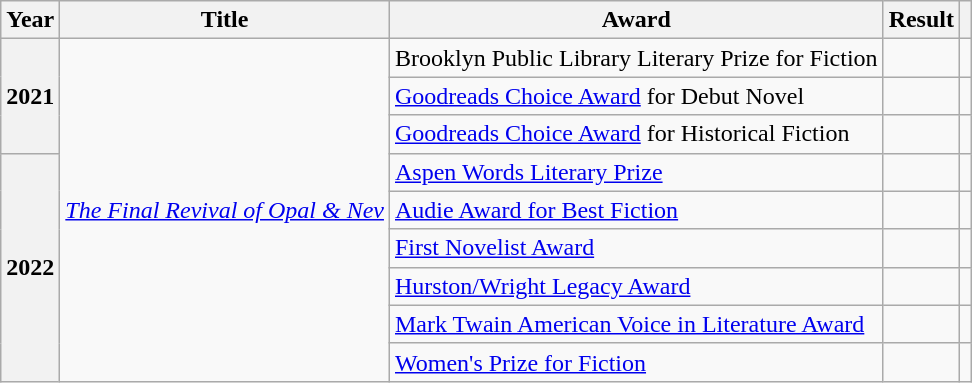<table class="wikitable">
<tr>
<th>Year</th>
<th>Title</th>
<th>Award</th>
<th>Result</th>
<th></th>
</tr>
<tr>
<th rowspan="3">2021</th>
<td rowspan="9"><em><a href='#'>The Final Revival of Opal & Nev</a></em></td>
<td>Brooklyn Public Library Literary Prize for Fiction</td>
<td></td>
<td></td>
</tr>
<tr>
<td><a href='#'>Goodreads Choice Award</a> for Debut Novel</td>
<td></td>
<td></td>
</tr>
<tr>
<td><a href='#'>Goodreads Choice Award</a> for Historical Fiction</td>
<td></td>
<td></td>
</tr>
<tr>
<th rowspan="6">2022</th>
<td><a href='#'>Aspen Words Literary Prize</a></td>
<td></td>
<td></td>
</tr>
<tr>
<td><a href='#'>Audie Award for Best Fiction</a></td>
<td></td>
<td></td>
</tr>
<tr>
<td><a href='#'>First Novelist Award</a></td>
<td></td>
<td></td>
</tr>
<tr>
<td><a href='#'>Hurston/Wright Legacy Award</a></td>
<td></td>
<td></td>
</tr>
<tr>
<td><a href='#'>Mark Twain American Voice in Literature Award</a></td>
<td></td>
<td></td>
</tr>
<tr>
<td><a href='#'>Women's Prize for Fiction</a></td>
<td></td>
<td></td>
</tr>
</table>
